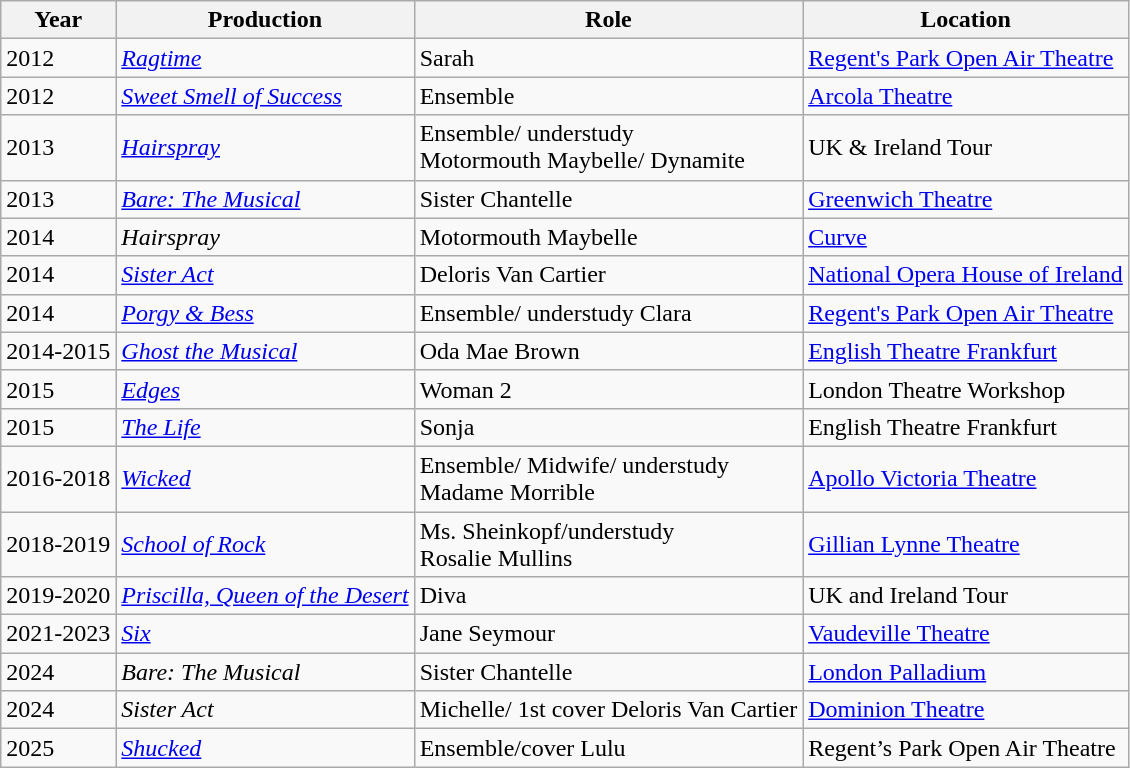<table class="wikitable sortable">
<tr>
<th>Year</th>
<th>Production</th>
<th>Role</th>
<th>Location</th>
</tr>
<tr>
<td>2012</td>
<td><em><a href='#'>Ragtime</a></em></td>
<td>Sarah</td>
<td><a href='#'>Regent's Park Open Air Theatre</a></td>
</tr>
<tr>
<td>2012</td>
<td><em><a href='#'>Sweet Smell of Success</a></em></td>
<td>Ensemble</td>
<td><a href='#'>Arcola Theatre</a></td>
</tr>
<tr>
<td>2013</td>
<td><em><a href='#'>Hairspray</a></em></td>
<td>Ensemble/ understudy<br>Motormouth Maybelle/ Dynamite</td>
<td>UK & Ireland Tour</td>
</tr>
<tr>
<td>2013</td>
<td><em><a href='#'>Bare: The Musical</a></em></td>
<td>Sister Chantelle</td>
<td><a href='#'>Greenwich Theatre</a></td>
</tr>
<tr>
<td>2014</td>
<td><em>Hairspray</em></td>
<td>Motormouth Maybelle</td>
<td><a href='#'>Curve</a></td>
</tr>
<tr>
<td>2014</td>
<td><em><a href='#'>Sister Act</a></em></td>
<td>Deloris Van Cartier</td>
<td><a href='#'>National Opera House of Ireland</a></td>
</tr>
<tr>
<td>2014</td>
<td><em><a href='#'>Porgy & Bess</a></em></td>
<td>Ensemble/ understudy Clara</td>
<td><a href='#'>Regent's Park Open Air Theatre</a></td>
</tr>
<tr>
<td>2014-2015</td>
<td><em><a href='#'>Ghost the Musical</a></em></td>
<td>Oda Mae Brown</td>
<td><a href='#'>English Theatre Frankfurt</a></td>
</tr>
<tr>
<td>2015</td>
<td><em><a href='#'>Edges</a></em></td>
<td>Woman 2</td>
<td>London Theatre Workshop</td>
</tr>
<tr>
<td>2015</td>
<td><em><a href='#'>The Life</a></em></td>
<td>Sonja</td>
<td>English Theatre Frankfurt</td>
</tr>
<tr>
<td>2016-2018</td>
<td><em><a href='#'>Wicked</a></em></td>
<td>Ensemble/ Midwife/ understudy<br>Madame Morrible</td>
<td><a href='#'>Apollo Victoria Theatre</a></td>
</tr>
<tr>
<td>2018-2019</td>
<td><em><a href='#'>School of Rock</a></em></td>
<td>Ms. Sheinkopf/understudy<br>Rosalie Mullins</td>
<td><a href='#'>Gillian Lynne Theatre</a></td>
</tr>
<tr>
<td>2019-2020</td>
<td><em><a href='#'>Priscilla, Queen of the Desert</a></em></td>
<td>Diva</td>
<td>UK and Ireland Tour</td>
</tr>
<tr>
<td>2021-2023</td>
<td><em><a href='#'>Six</a></em></td>
<td>Jane Seymour</td>
<td><a href='#'>Vaudeville Theatre</a></td>
</tr>
<tr>
<td>2024</td>
<td><em>Bare: The Musical</em></td>
<td>Sister Chantelle</td>
<td><a href='#'>London Palladium</a></td>
</tr>
<tr>
<td>2024</td>
<td><em>Sister Act</em></td>
<td>Michelle/ 1st cover Deloris Van Cartier</td>
<td><a href='#'>Dominion Theatre</a></td>
</tr>
<tr>
<td>2025</td>
<td><em><a href='#'>Shucked</a></em></td>
<td>Ensemble/cover Lulu</td>
<td>Regent’s Park Open Air Theatre</td>
</tr>
</table>
